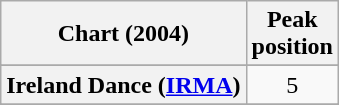<table class="wikitable sortable plainrowheaders" style="text-align:center">
<tr>
<th>Chart (2004)</th>
<th>Peak<br>position</th>
</tr>
<tr>
</tr>
<tr>
</tr>
<tr>
<th scope="row">Ireland Dance (<a href='#'>IRMA</a>)</th>
<td>5</td>
</tr>
<tr>
</tr>
<tr>
</tr>
<tr>
</tr>
<tr>
</tr>
</table>
